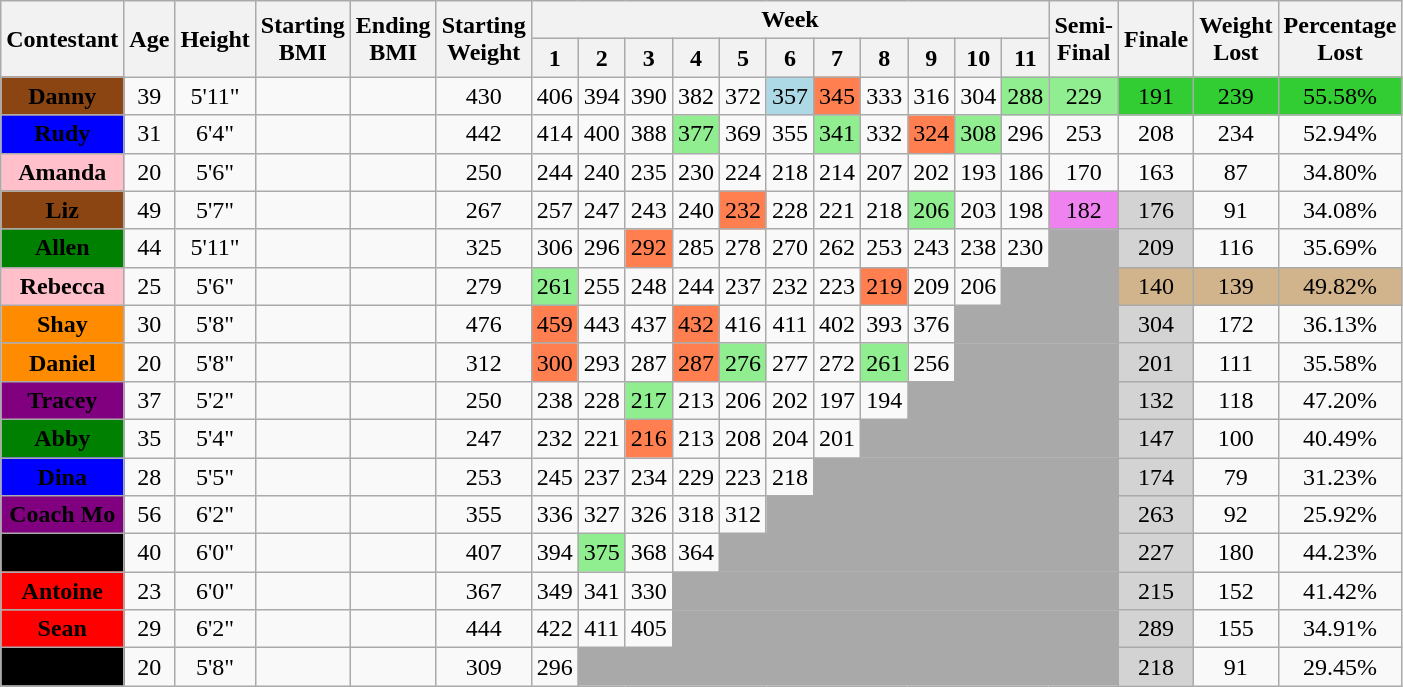<table class="wikitable sortable" style="text-align:center" align=center>
<tr>
<th rowspan=2>Contestant</th>
<th rowspan=2>Age</th>
<th rowspan=2>Height</th>
<th rowspan=2>Starting<br>BMI</th>
<th rowspan=2>Ending<br>BMI</th>
<th rowspan=2>Starting<br>Weight</th>
<th colspan=11>Week</th>
<th rowspan=2>Semi-<br>Final</th>
<th rowspan=2>Finale</th>
<th rowspan=2>Weight<br>Lost</th>
<th rowspan=2>Percentage<br>Lost</th>
</tr>
<tr>
<th>1</th>
<th>2</th>
<th>3</th>
<th>4</th>
<th>5</th>
<th>6</th>
<th>7</th>
<th>8</th>
<th>9</th>
<th>10</th>
<th>11</th>
</tr>
<tr>
<td bgcolor="saddlebrown"><span><strong>Danny </strong></span></td>
<td>39</td>
<td>5'11"</td>
<td></td>
<td></td>
<td>430</td>
<td>406</td>
<td>394</td>
<td>390</td>
<td>382</td>
<td>372</td>
<td bgcolor="lightblue">357</td>
<td bgcolor="coral">345</td>
<td>333</td>
<td>316</td>
<td>304</td>
<td bgcolor="lightgreen">288</td>
<td bgcolor="lightgreen">229</td>
<td bgcolor="limegreen">191</td>
<td bgcolor="limegreen">239</td>
<td bgcolor="limegreen">55.58%</td>
</tr>
<tr>
<td bgcolor="blue"><span><strong>Rudy </strong></span></td>
<td>31</td>
<td>6'4"</td>
<td></td>
<td></td>
<td>442</td>
<td>414</td>
<td>400</td>
<td>388</td>
<td bgcolor="lightgreen">377</td>
<td>369</td>
<td>355</td>
<td bgcolor="lightgreen">341</td>
<td>332</td>
<td bgcolor="coral">324</td>
<td bgcolor="lightgreen">308</td>
<td>296</td>
<td>253</td>
<td>208</td>
<td>234</td>
<td>52.94%</td>
</tr>
<tr>
<td bgcolor="pink"><span><strong>Amanda </strong></span></td>
<td>20</td>
<td>5'6"</td>
<td></td>
<td></td>
<td>250</td>
<td>244</td>
<td>240</td>
<td>235</td>
<td>230</td>
<td>224</td>
<td>218</td>
<td>214</td>
<td>207</td>
<td>202</td>
<td>193</td>
<td>186</td>
<td>170</td>
<td>163</td>
<td>87</td>
<td>34.80%</td>
</tr>
<tr>
<td bgcolor="saddlebrown"><span><strong>Liz </strong></span></td>
<td>49</td>
<td>5'7"</td>
<td></td>
<td></td>
<td>267</td>
<td>257</td>
<td>247</td>
<td>243</td>
<td>240</td>
<td bgcolor="coral">232</td>
<td>228</td>
<td>221</td>
<td>218</td>
<td bgcolor="lightgreen">206</td>
<td>203</td>
<td>198</td>
<td bgcolor="violet">182</td>
<td bgcolor="lightgrey">176</td>
<td>91</td>
<td>34.08%</td>
</tr>
<tr>
<td bgcolor="green"><span><strong>Allen </strong></span></td>
<td>44</td>
<td>5'11"</td>
<td></td>
<td></td>
<td>325</td>
<td>306</td>
<td>296</td>
<td bgcolor="coral">292</td>
<td>285</td>
<td>278</td>
<td>270</td>
<td>262</td>
<td>253</td>
<td>243</td>
<td>238</td>
<td>230</td>
<td bgcolor="darkgray"></td>
<td bgcolor="lightgrey">209</td>
<td>116</td>
<td>35.69%</td>
</tr>
<tr>
<td bgcolor="pink"><span><strong>Rebecca</strong></span></td>
<td>25</td>
<td>5'6"</td>
<td></td>
<td></td>
<td>279</td>
<td bgcolor="lightgreen">261</td>
<td>255</td>
<td>248</td>
<td>244</td>
<td>237</td>
<td>232</td>
<td>223</td>
<td bgcolor="coral">219</td>
<td>209</td>
<td>206</td>
<td bgcolor="darkgray" colspan=2></td>
<td bgcolor="tan">140</td>
<td bgcolor="tan">139</td>
<td bgcolor="tan">49.82%</td>
</tr>
<tr>
<td bgcolor="darkorange"><span><strong>Shay</strong></span></td>
<td>30</td>
<td>5'8"</td>
<td></td>
<td></td>
<td>476</td>
<td bgcolor="coral">459</td>
<td>443</td>
<td>437</td>
<td bgcolor="coral">432</td>
<td>416</td>
<td>411</td>
<td>402</td>
<td>393</td>
<td>376</td>
<td bgcolor="darkgray" colspan=3></td>
<td bgcolor="lightgrey">304</td>
<td>172</td>
<td>36.13%</td>
</tr>
<tr>
<td bgcolor="darkorange"><span><strong>Daniel </strong></span></td>
<td>20</td>
<td>5'8"</td>
<td></td>
<td></td>
<td>312</td>
<td bgcolor="coral">300</td>
<td>293</td>
<td>287</td>
<td bgcolor="coral">287</td>
<td bgcolor="lightgreen">276</td>
<td>277</td>
<td>272</td>
<td bgcolor="lightgreen">261</td>
<td>256</td>
<td bgcolor="darkgray" colspan=3></td>
<td bgcolor="lightgrey">201</td>
<td>111</td>
<td>35.58%</td>
</tr>
<tr>
<td bgcolor="purple"><span><strong>Tracey </strong></span></td>
<td>37</td>
<td>5'2"</td>
<td></td>
<td></td>
<td>250</td>
<td>238</td>
<td>228</td>
<td bgcolor="lightgreen">217</td>
<td>213</td>
<td>206</td>
<td>202</td>
<td>197</td>
<td>194</td>
<td bgcolor="darkgray" colspan=4></td>
<td bgcolor="lightgrey">132</td>
<td>118</td>
<td>47.20%</td>
</tr>
<tr>
<td bgcolor="green"><span><strong>Abby </strong></span></td>
<td>35</td>
<td>5'4"</td>
<td></td>
<td></td>
<td>247</td>
<td>232</td>
<td>221</td>
<td bgcolor="coral">216</td>
<td>213</td>
<td>208</td>
<td>204</td>
<td>201</td>
<td bgcolor="darkgray" colspan=5></td>
<td bgcolor="lightgrey">147</td>
<td>100</td>
<td>40.49%</td>
</tr>
<tr>
<td bgcolor="blue"><span><strong>Dina </strong></span></td>
<td>28</td>
<td>5'5"</td>
<td></td>
<td></td>
<td>253</td>
<td>245</td>
<td>237</td>
<td>234</td>
<td>229</td>
<td>223</td>
<td>218</td>
<td bgcolor="darkgray" colspan=6></td>
<td bgcolor="lightgrey">174</td>
<td>79</td>
<td>31.23%</td>
</tr>
<tr>
<td bgcolor="purple"><span><strong>Coach Mo</strong></span></td>
<td>56</td>
<td>6'2"</td>
<td></td>
<td></td>
<td>355</td>
<td>336</td>
<td>327</td>
<td>326</td>
<td>318</td>
<td>312</td>
<td bgcolor="darkgray" colspan=7></td>
<td bgcolor="lightgrey">263</td>
<td>92</td>
<td>25.92%</td>
</tr>
<tr>
<td bgcolor="black"><span><strong>Julio </strong></span></td>
<td>40</td>
<td>6'0"</td>
<td></td>
<td></td>
<td>407</td>
<td>394</td>
<td bgcolor="lightgreen">375</td>
<td>368</td>
<td>364</td>
<td bgcolor="darkgray" colspan=8></td>
<td bgcolor="lightgrey">227</td>
<td>180</td>
<td>44.23%</td>
</tr>
<tr>
<td bgcolor="red"><span><strong>Antoine </strong></span></td>
<td>23</td>
<td>6'0"</td>
<td></td>
<td></td>
<td>367</td>
<td>349</td>
<td>341</td>
<td>330</td>
<td bgcolor="darkgray" colspan=9></td>
<td bgcolor="lightgrey">215</td>
<td>152</td>
<td>41.42%</td>
</tr>
<tr>
<td bgcolor="red"><span><strong>Sean </strong></span></td>
<td>29</td>
<td>6'2"</td>
<td></td>
<td></td>
<td>444</td>
<td>422</td>
<td>411</td>
<td>405</td>
<td bgcolor="darkgray" colspan=9></td>
<td bgcolor="lightgrey">289</td>
<td>155</td>
<td>34.91%</td>
</tr>
<tr>
<td bgcolor="black"><span><strong>Alexandra </strong></span></td>
<td>20</td>
<td>5'8"</td>
<td></td>
<td></td>
<td>309</td>
<td>296</td>
<td bgcolor="darkgray" colspan=11></td>
<td bgcolor="lightgrey">218</td>
<td>91</td>
<td>29.45%</td>
</tr>
</table>
